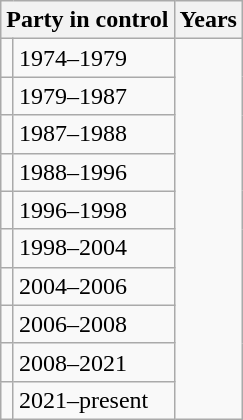<table class="wikitable">
<tr>
<th colspan=2>Party in control</th>
<th>Years</th>
</tr>
<tr>
<td></td>
<td>1974–1979</td>
</tr>
<tr>
<td></td>
<td>1979–1987</td>
</tr>
<tr>
<td></td>
<td>1987–1988</td>
</tr>
<tr>
<td></td>
<td>1988–1996</td>
</tr>
<tr>
<td></td>
<td>1996–1998</td>
</tr>
<tr>
<td></td>
<td>1998–2004</td>
</tr>
<tr>
<td></td>
<td>2004–2006</td>
</tr>
<tr>
<td></td>
<td>2006–2008</td>
</tr>
<tr>
<td></td>
<td>2008–2021</td>
</tr>
<tr>
<td></td>
<td>2021–present</td>
</tr>
</table>
